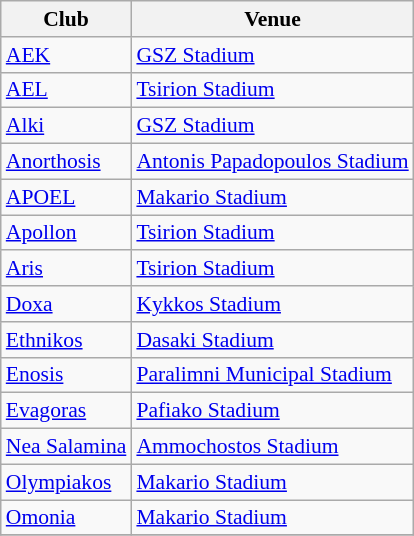<table class="wikitable" style="font-size:90%">
<tr>
<th>Club</th>
<th>Venue</th>
</tr>
<tr>
<td><a href='#'>ΑΕΚ</a></td>
<td><a href='#'>GSZ Stadium</a></td>
</tr>
<tr>
<td><a href='#'>AEL</a></td>
<td><a href='#'>Tsirion Stadium</a></td>
</tr>
<tr>
<td><a href='#'>Alki</a></td>
<td><a href='#'>GSZ Stadium</a></td>
</tr>
<tr>
<td><a href='#'>Anorthosis</a></td>
<td><a href='#'>Antonis Papadopoulos Stadium</a></td>
</tr>
<tr>
<td><a href='#'>APOEL</a></td>
<td><a href='#'>Makario Stadium</a></td>
</tr>
<tr>
<td><a href='#'>Apollon</a></td>
<td><a href='#'>Tsirion Stadium</a></td>
</tr>
<tr>
<td><a href='#'>Aris</a></td>
<td><a href='#'>Tsirion Stadium</a></td>
</tr>
<tr>
<td><a href='#'>Doxa</a></td>
<td><a href='#'>Kykkos Stadium</a></td>
</tr>
<tr>
<td><a href='#'>Ethnikos</a></td>
<td><a href='#'>Dasaki Stadium</a></td>
</tr>
<tr>
<td><a href='#'>Enosis</a></td>
<td><a href='#'>Paralimni Municipal Stadium</a></td>
</tr>
<tr>
<td><a href='#'>Evagoras</a></td>
<td><a href='#'>Pafiako Stadium</a></td>
</tr>
<tr>
<td><a href='#'>Nea Salamina</a></td>
<td><a href='#'>Ammochostos Stadium</a></td>
</tr>
<tr>
<td><a href='#'>Olympiakos</a></td>
<td><a href='#'>Makario Stadium</a></td>
</tr>
<tr>
<td><a href='#'>Omonia</a></td>
<td><a href='#'>Makario Stadium</a></td>
</tr>
<tr>
</tr>
</table>
